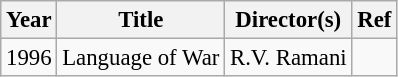<table class="wikitable sortable" style="font-size: 95%;">
<tr>
<th>Year</th>
<th>Title</th>
<th>Director(s)</th>
<th class="unsortable">Ref</th>
</tr>
<tr>
<td>1996</td>
<td>Language of War</td>
<td>R.V. Ramani</td>
<td></td>
</tr>
</table>
